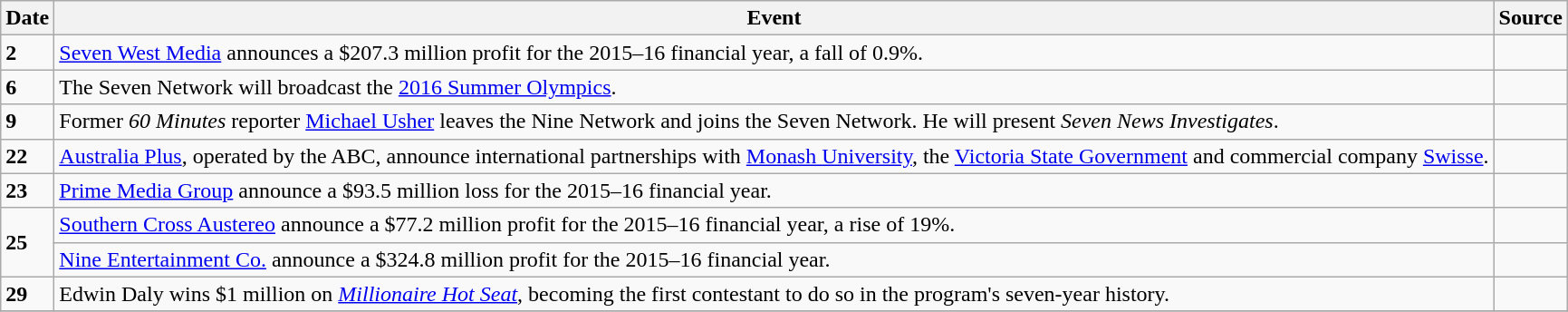<table class="wikitable">
<tr>
<th>Date</th>
<th>Event</th>
<th>Source</th>
</tr>
<tr>
<td><strong>2</strong></td>
<td><a href='#'>Seven West Media</a> announces a $207.3 million profit for the 2015–16 financial year, a fall of 0.9%.</td>
<td></td>
</tr>
<tr>
<td><strong>6</strong></td>
<td>The Seven Network will broadcast the <a href='#'>2016 Summer Olympics</a>.</td>
<td></td>
</tr>
<tr>
<td><strong>9</strong></td>
<td>Former <em>60 Minutes</em> reporter <a href='#'>Michael Usher</a> leaves the Nine Network and joins the Seven Network. He will present <em>Seven News Investigates</em>.</td>
<td></td>
</tr>
<tr>
<td><strong>22</strong></td>
<td><a href='#'>Australia Plus</a>, operated by the ABC, announce international partnerships with <a href='#'>Monash University</a>, the <a href='#'>Victoria State Government</a> and commercial company <a href='#'>Swisse</a>.</td>
<td></td>
</tr>
<tr>
<td><strong>23</strong></td>
<td><a href='#'>Prime Media Group</a> announce a $93.5 million loss for the 2015–16 financial year.</td>
<td></td>
</tr>
<tr>
<td rowspan="2"><strong>25</strong></td>
<td><a href='#'>Southern Cross Austereo</a> announce a $77.2 million profit for the 2015–16 financial year, a rise of 19%.</td>
<td></td>
</tr>
<tr>
<td><a href='#'>Nine Entertainment Co.</a> announce a $324.8 million profit for the 2015–16 financial year.</td>
<td></td>
</tr>
<tr>
<td><strong>29</strong></td>
<td>Edwin Daly wins $1 million on <em><a href='#'>Millionaire Hot Seat</a></em>, becoming the first contestant to do so in the program's seven-year history.</td>
<td></td>
</tr>
<tr>
</tr>
</table>
